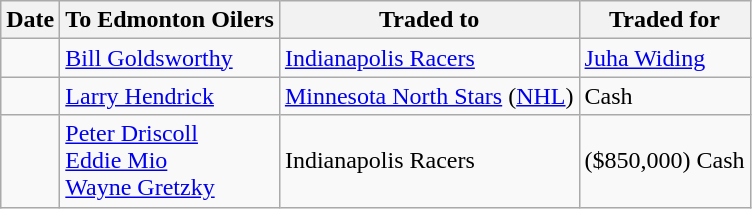<table class="wikitable">
<tr>
<th>Date</th>
<th>To Edmonton Oilers</th>
<th>Traded to</th>
<th>Traded for</th>
</tr>
<tr>
<td></td>
<td><a href='#'>Bill Goldsworthy</a></td>
<td><a href='#'>Indianapolis Racers</a></td>
<td><a href='#'>Juha Widing</a></td>
</tr>
<tr>
<td></td>
<td><a href='#'>Larry Hendrick</a></td>
<td><a href='#'>Minnesota North Stars</a> (<a href='#'>NHL</a>)</td>
<td>Cash</td>
</tr>
<tr>
<td></td>
<td><a href='#'>Peter Driscoll</a><br><a href='#'>Eddie Mio</a><br><a href='#'>Wayne Gretzky</a></td>
<td>Indianapolis Racers</td>
<td>($850,000) Cash</td>
</tr>
</table>
